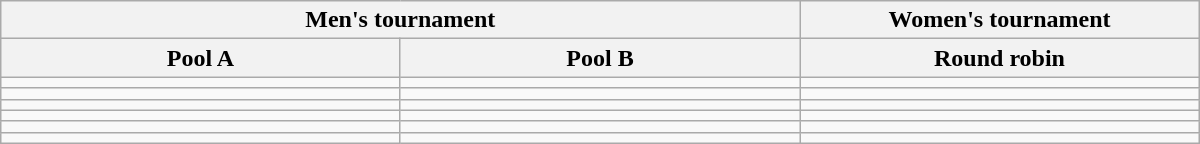<table class="wikitable" width="800">
<tr>
<th colspan="2">Men's tournament</th>
<th>Women's tournament</th>
</tr>
<tr>
<th width=25%>Pool A</th>
<th width=25%>Pool B</th>
<th width=25%>Round robin</th>
</tr>
<tr>
<td></td>
<td></td>
<td></td>
</tr>
<tr>
<td></td>
<td></td>
<td></td>
</tr>
<tr>
<td></td>
<td></td>
<td></td>
</tr>
<tr>
<td></td>
<td></td>
<td></td>
</tr>
<tr>
<td></td>
<td></td>
<td></td>
</tr>
<tr>
<td></td>
<td></td>
<td></td>
</tr>
</table>
